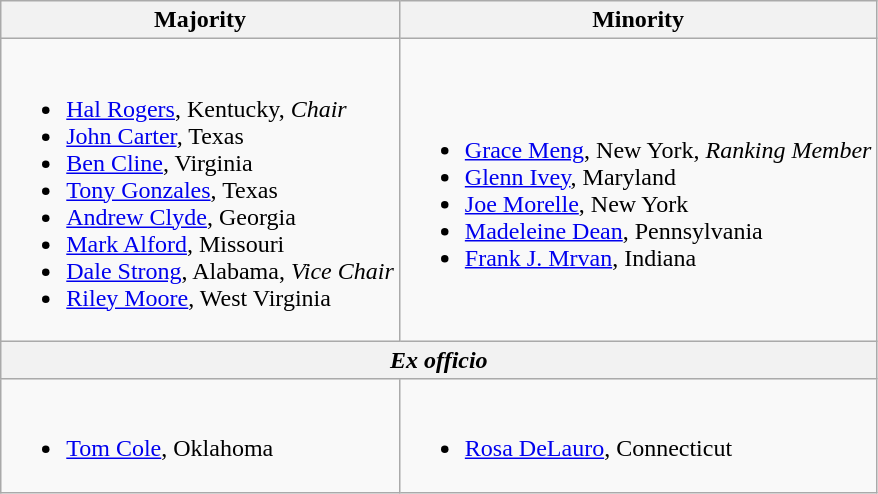<table class=wikitable>
<tr>
<th>Majority</th>
<th>Minority</th>
</tr>
<tr>
<td><br><ul><li><a href='#'>Hal Rogers</a>, Kentucky, <em>Chair</em></li><li><a href='#'>John Carter</a>, Texas</li><li><a href='#'>Ben Cline</a>, Virginia</li><li><a href='#'>Tony Gonzales</a>, Texas</li><li><a href='#'>Andrew Clyde</a>, Georgia</li><li><a href='#'>Mark Alford</a>, Missouri</li><li><a href='#'>Dale Strong</a>, Alabama, <em>Vice Chair</em></li><li><a href='#'>Riley Moore</a>, West Virginia</li></ul></td>
<td><br><ul><li><a href='#'>Grace Meng</a>, New York, <em>Ranking Member</em></li><li><a href='#'>Glenn Ivey</a>, Maryland</li><li><a href='#'>Joe Morelle</a>, New York</li><li><a href='#'>Madeleine Dean</a>, Pennsylvania</li><li><a href='#'>Frank J. Mrvan</a>, Indiana</li></ul></td>
</tr>
<tr>
<th colspan=2><em>Ex officio</em></th>
</tr>
<tr>
<td><br><ul><li><a href='#'>Tom Cole</a>, Oklahoma</li></ul></td>
<td><br><ul><li><a href='#'>Rosa DeLauro</a>, Connecticut</li></ul></td>
</tr>
</table>
